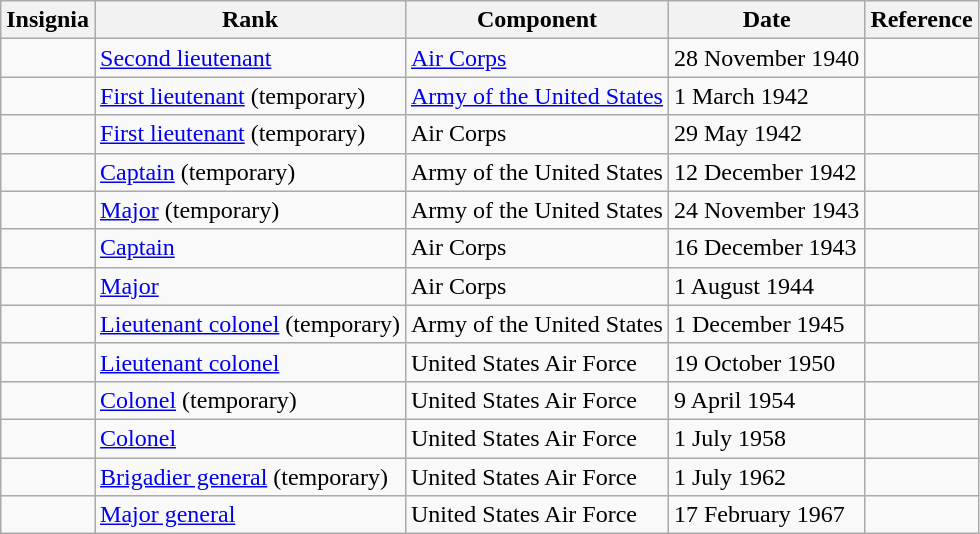<table class="wikitable">
<tr>
<th>Insignia</th>
<th>Rank</th>
<th>Component</th>
<th>Date</th>
<th>Reference</th>
</tr>
<tr>
<td></td>
<td><a href='#'>Second lieutenant</a></td>
<td><a href='#'>Air Corps</a></td>
<td>28 November 1940</td>
<td></td>
</tr>
<tr>
<td></td>
<td><a href='#'>First lieutenant</a> (temporary)</td>
<td><a href='#'>Army of the United States</a></td>
<td>1 March 1942</td>
<td></td>
</tr>
<tr>
<td></td>
<td><a href='#'>First lieutenant</a> (temporary)</td>
<td>Air Corps</td>
<td>29 May 1942</td>
<td></td>
</tr>
<tr>
<td></td>
<td><a href='#'>Captain</a> (temporary)</td>
<td>Army of the United States</td>
<td>12 December 1942</td>
<td></td>
</tr>
<tr>
<td></td>
<td><a href='#'>Major</a> (temporary)</td>
<td>Army of the United States</td>
<td>24 November 1943</td>
<td></td>
</tr>
<tr>
<td></td>
<td><a href='#'>Captain</a></td>
<td>Air Corps</td>
<td>16 December 1943</td>
<td></td>
</tr>
<tr>
<td></td>
<td><a href='#'>Major</a></td>
<td>Air Corps</td>
<td>1 August 1944</td>
<td></td>
</tr>
<tr>
<td></td>
<td><a href='#'>Lieutenant colonel</a> (temporary)</td>
<td>Army of the United States</td>
<td>1 December 1945</td>
<td></td>
</tr>
<tr>
<td></td>
<td><a href='#'>Lieutenant colonel</a></td>
<td>United States Air Force</td>
<td>19 October 1950</td>
<td></td>
</tr>
<tr>
<td></td>
<td><a href='#'>Colonel</a> (temporary)</td>
<td>United States Air Force</td>
<td>9 April 1954</td>
<td></td>
</tr>
<tr>
<td></td>
<td><a href='#'>Colonel</a></td>
<td>United States Air Force</td>
<td>1 July 1958</td>
<td></td>
</tr>
<tr>
<td></td>
<td><a href='#'>Brigadier general</a> (temporary)</td>
<td>United States Air Force</td>
<td>1 July 1962</td>
<td></td>
</tr>
<tr>
<td></td>
<td><a href='#'>Major general</a></td>
<td>United States Air Force</td>
<td>17 February 1967</td>
<td></td>
</tr>
</table>
